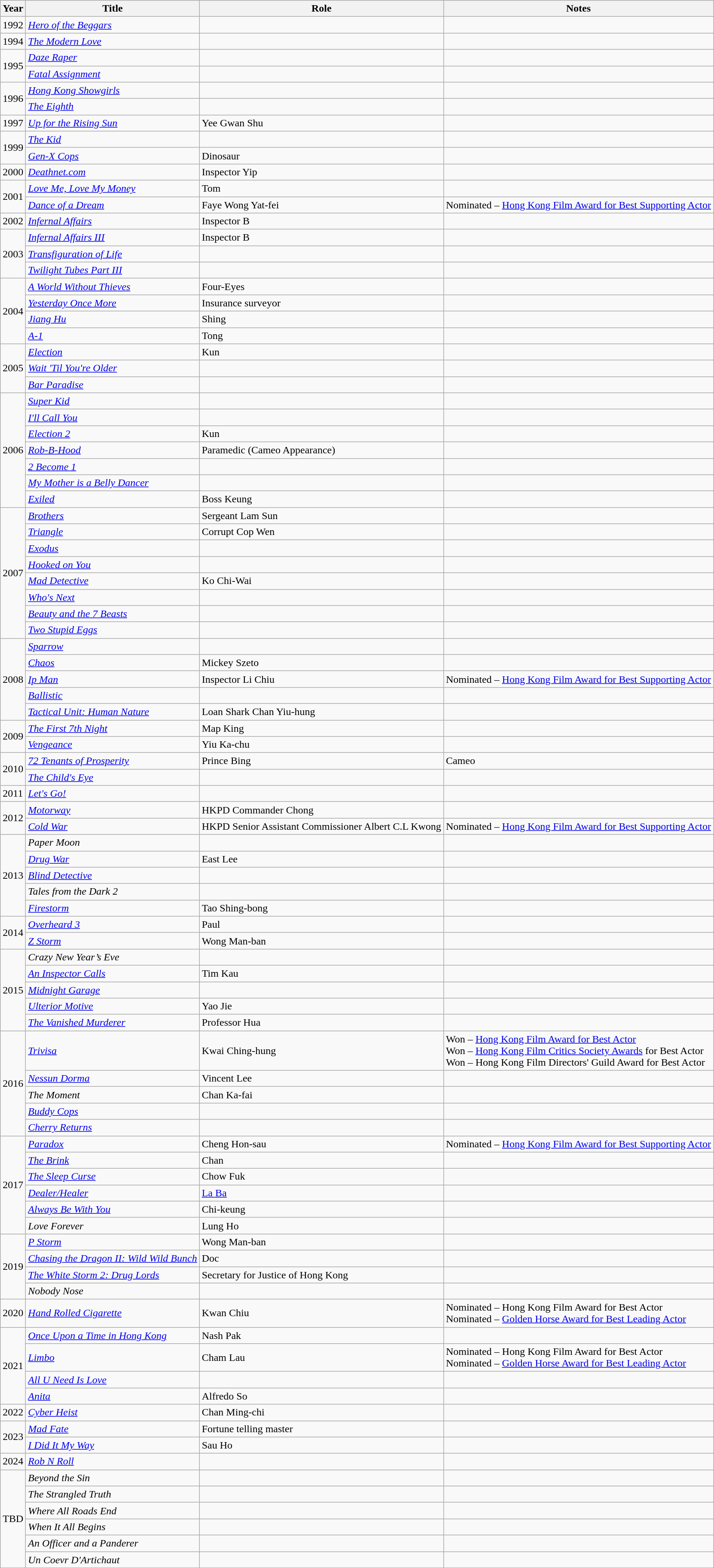<table class="wikitable sortable">
<tr>
<th>Year</th>
<th>Title</th>
<th>Role</th>
<th class="unsortable">Notes</th>
</tr>
<tr>
<td>1992</td>
<td><em><a href='#'>Hero of the Beggars</a></em></td>
<td></td>
<td></td>
</tr>
<tr>
<td>1994</td>
<td><em><a href='#'>The Modern Love</a></em></td>
<td></td>
<td></td>
</tr>
<tr>
<td rowspan="2">1995</td>
<td><em><a href='#'>Daze Raper</a></em></td>
<td></td>
<td></td>
</tr>
<tr>
<td><em><a href='#'>Fatal Assignment</a></em></td>
<td></td>
<td></td>
</tr>
<tr>
<td rowspan="2">1996</td>
<td><em><a href='#'>Hong Kong Showgirls</a></em></td>
<td></td>
<td></td>
</tr>
<tr>
<td><em><a href='#'>The Eighth</a></em></td>
<td></td>
<td></td>
</tr>
<tr>
<td>1997</td>
<td><em><a href='#'>Up for the Rising Sun</a></em></td>
<td>Yee Gwan Shu</td>
<td></td>
</tr>
<tr>
<td rowspan="2">1999</td>
<td><em><a href='#'>The Kid</a></em></td>
<td></td>
<td></td>
</tr>
<tr>
<td><em><a href='#'>Gen-X Cops</a></em></td>
<td>Dinosaur</td>
<td></td>
</tr>
<tr>
<td>2000</td>
<td><em><a href='#'>Deathnet.com</a></em></td>
<td>Inspector Yip</td>
<td></td>
</tr>
<tr>
<td rowspan="2">2001</td>
<td><em><a href='#'>Love Me, Love My Money</a></em></td>
<td>Tom</td>
<td></td>
</tr>
<tr>
<td><em><a href='#'>Dance of a Dream</a></em></td>
<td>Faye Wong Yat-fei</td>
<td>Nominated – <a href='#'>Hong Kong Film Award for Best Supporting Actor</a></td>
</tr>
<tr>
<td>2002</td>
<td><em><a href='#'>Infernal Affairs</a></em></td>
<td>Inspector B</td>
<td></td>
</tr>
<tr>
<td rowspan="3">2003</td>
<td><em><a href='#'>Infernal Affairs III</a></em></td>
<td>Inspector B</td>
<td></td>
</tr>
<tr>
<td><em><a href='#'>Transfiguration of Life</a></em></td>
<td></td>
<td></td>
</tr>
<tr>
<td><em><a href='#'>Twilight Tubes Part III</a></em></td>
<td></td>
<td></td>
</tr>
<tr>
<td rowspan="4">2004</td>
<td><em><a href='#'>A World Without Thieves</a></em></td>
<td>Four-Eyes</td>
<td></td>
</tr>
<tr>
<td><em><a href='#'>Yesterday Once More</a></em></td>
<td>Insurance surveyor</td>
<td></td>
</tr>
<tr>
<td><em><a href='#'>Jiang Hu</a></em></td>
<td>Shing</td>
<td></td>
</tr>
<tr>
<td><em><a href='#'>A-1</a></em></td>
<td>Tong</td>
<td></td>
</tr>
<tr>
<td rowspan="3">2005</td>
<td><em><a href='#'>Election</a></em></td>
<td>Kun</td>
<td></td>
</tr>
<tr>
<td><em><a href='#'>Wait 'Til You're Older</a></em></td>
<td></td>
<td></td>
</tr>
<tr>
<td><em><a href='#'>Bar Paradise</a></em></td>
<td></td>
<td></td>
</tr>
<tr>
<td rowspan="7">2006</td>
<td><em><a href='#'>Super Kid</a></em></td>
<td></td>
<td></td>
</tr>
<tr>
<td><em><a href='#'>I'll Call You</a></em></td>
<td></td>
<td></td>
</tr>
<tr>
<td><em><a href='#'>Election 2</a></em></td>
<td>Kun</td>
<td></td>
</tr>
<tr>
<td><em><a href='#'>Rob-B-Hood</a></em></td>
<td>Paramedic (Cameo Appearance)</td>
<td></td>
</tr>
<tr>
<td><em><a href='#'>2 Become 1</a></em></td>
<td></td>
<td></td>
</tr>
<tr>
<td><em><a href='#'>My Mother is a Belly Dancer</a></em></td>
<td></td>
<td></td>
</tr>
<tr>
<td><em><a href='#'>Exiled</a></em></td>
<td>Boss Keung</td>
<td></td>
</tr>
<tr>
<td rowspan="8">2007</td>
<td><em><a href='#'>Brothers</a></em></td>
<td>Sergeant Lam Sun</td>
<td></td>
</tr>
<tr>
<td><em><a href='#'>Triangle</a></em></td>
<td>Corrupt Cop Wen</td>
<td></td>
</tr>
<tr>
<td><em><a href='#'>Exodus</a></em></td>
<td></td>
<td></td>
</tr>
<tr>
<td><em><a href='#'>Hooked on You</a></em></td>
<td></td>
<td></td>
</tr>
<tr>
<td><em><a href='#'>Mad Detective</a></em></td>
<td>Ko Chi-Wai</td>
<td></td>
</tr>
<tr>
<td><em><a href='#'>Who's Next</a></em></td>
<td></td>
<td></td>
</tr>
<tr>
<td><em><a href='#'>Beauty and the 7 Beasts</a></em></td>
<td></td>
<td></td>
</tr>
<tr>
<td><em><a href='#'>Two Stupid Eggs</a></em></td>
<td></td>
<td></td>
</tr>
<tr>
<td rowspan="5">2008</td>
<td><em><a href='#'>Sparrow</a></em></td>
<td></td>
<td></td>
</tr>
<tr>
<td><em><a href='#'>Chaos</a></em></td>
<td>Mickey Szeto</td>
<td></td>
</tr>
<tr>
<td><em><a href='#'>Ip Man</a></em></td>
<td>Inspector Li Chiu</td>
<td>Nominated – <a href='#'>Hong Kong Film Award for Best Supporting Actor</a></td>
</tr>
<tr>
<td><em><a href='#'>Ballistic</a></em></td>
<td></td>
<td></td>
</tr>
<tr>
<td><em><a href='#'>Tactical Unit: Human Nature</a></em></td>
<td>Loan Shark Chan Yiu-hung</td>
<td></td>
</tr>
<tr>
<td rowspan="2">2009</td>
<td><em><a href='#'>The First 7th Night</a></em></td>
<td>Map King</td>
<td></td>
</tr>
<tr>
<td><em><a href='#'>Vengeance</a></em></td>
<td>Yiu Ka-chu</td>
<td></td>
</tr>
<tr>
<td rowspan=2>2010</td>
<td><em><a href='#'>72 Tenants of Prosperity</a></em></td>
<td>Prince Bing</td>
<td>Cameo</td>
</tr>
<tr>
<td><em><a href='#'>The Child's Eye</a></em></td>
<td></td>
<td></td>
</tr>
<tr>
<td>2011</td>
<td><em><a href='#'>Let's Go!</a></em></td>
<td></td>
<td></td>
</tr>
<tr>
<td rowspan=2>2012</td>
<td><em><a href='#'>Motorway</a></em></td>
<td>HKPD Commander Chong</td>
<td></td>
</tr>
<tr>
<td><em><a href='#'>Cold War</a></em></td>
<td>HKPD Senior Assistant Commissioner Albert C.L Kwong</td>
<td>Nominated – <a href='#'>Hong Kong Film Award for Best Supporting Actor</a></td>
</tr>
<tr>
<td rowspan=5>2013</td>
<td><em>Paper Moon</em></td>
<td></td>
<td></td>
</tr>
<tr>
<td><em><a href='#'>Drug War</a></em></td>
<td>East Lee</td>
<td></td>
</tr>
<tr>
<td><em><a href='#'>Blind Detective</a></em></td>
<td></td>
<td></td>
</tr>
<tr>
<td><em>Tales from the Dark 2</em></td>
<td></td>
<td></td>
</tr>
<tr>
<td><em><a href='#'>Firestorm</a></em></td>
<td>Tao Shing-bong</td>
<td></td>
</tr>
<tr>
<td rowspan=2>2014</td>
<td><em><a href='#'>Overheard 3</a></em></td>
<td>Paul</td>
<td></td>
</tr>
<tr>
<td><em><a href='#'>Z Storm</a></em></td>
<td>Wong Man-ban</td>
<td></td>
</tr>
<tr>
<td rowspan=5>2015</td>
<td><em>Crazy New Year’s Eve</em></td>
<td></td>
<td></td>
</tr>
<tr>
<td><em><a href='#'>An Inspector Calls</a></em></td>
<td>Tim Kau</td>
<td></td>
</tr>
<tr>
<td><em><a href='#'>Midnight Garage</a></em></td>
<td></td>
<td></td>
</tr>
<tr>
<td><em><a href='#'>Ulterior Motive</a></em></td>
<td>Yao Jie</td>
<td></td>
</tr>
<tr>
<td><em><a href='#'>The Vanished Murderer</a></em></td>
<td>Professor Hua</td>
<td></td>
</tr>
<tr>
<td rowspan=5>2016</td>
<td><em><a href='#'>Trivisa</a></em></td>
<td>Kwai Ching-hung</td>
<td>Won – <a href='#'>Hong Kong Film Award for Best Actor</a><br>Won – <a href='#'>Hong Kong Film Critics Society Awards</a> for Best Actor<br>Won – Hong Kong Film Directors' Guild Award for Best Actor</td>
</tr>
<tr>
<td><em><a href='#'>Nessun Dorma</a></em></td>
<td>Vincent Lee</td>
<td></td>
</tr>
<tr>
<td><em>The Moment</em></td>
<td>Chan Ka-fai</td>
<td></td>
</tr>
<tr>
<td><em><a href='#'>Buddy Cops</a></em></td>
<td></td>
<td></td>
</tr>
<tr>
<td><em><a href='#'>Cherry Returns</a></em></td>
<td></td>
<td></td>
</tr>
<tr>
<td rowspan=6>2017</td>
<td><em><a href='#'>Paradox</a></em></td>
<td>Cheng Hon-sau</td>
<td>Nominated – <a href='#'>Hong Kong Film Award for Best Supporting Actor</a></td>
</tr>
<tr>
<td><em><a href='#'>The Brink</a></em></td>
<td>Chan</td>
<td></td>
</tr>
<tr>
<td><em><a href='#'>The Sleep Curse</a></em></td>
<td>Chow Fuk</td>
<td></td>
</tr>
<tr>
<td><em><a href='#'>Dealer/Healer</a></em></td>
<td><a href='#'>La Ba</a></td>
<td></td>
</tr>
<tr>
<td><em><a href='#'>Always Be With You</a></em></td>
<td>Chi-keung</td>
<td></td>
</tr>
<tr>
<td><em>Love Forever</em></td>
<td>Lung Ho</td>
<td></td>
</tr>
<tr>
<td rowspan=4>2019</td>
<td><em><a href='#'>P Storm</a></em></td>
<td>Wong Man-ban</td>
<td></td>
</tr>
<tr>
<td><em><a href='#'>Chasing the Dragon II: Wild Wild Bunch</a></em></td>
<td>Doc</td>
<td></td>
</tr>
<tr>
<td><em><a href='#'>The White Storm 2: Drug Lords</a></em></td>
<td>Secretary for Justice of Hong Kong</td>
<td></td>
</tr>
<tr>
<td><em>Nobody Nose</em></td>
<td></td>
<td></td>
</tr>
<tr>
<td>2020</td>
<td><em><a href='#'>Hand Rolled Cigarette</a></em></td>
<td>Kwan Chiu</td>
<td>Nominated – Hong Kong Film Award for Best Actor<br>Nominated – <a href='#'>Golden Horse Award for Best Leading Actor</a></td>
</tr>
<tr>
<td rowspan=4>2021</td>
<td><em><a href='#'>Once Upon a Time in Hong Kong</a></em></td>
<td>Nash Pak</td>
<td></td>
</tr>
<tr>
<td><em><a href='#'>Limbo</a></em></td>
<td>Cham Lau</td>
<td>Nominated – Hong Kong Film Award for Best Actor<br>Nominated – <a href='#'>Golden Horse Award for Best Leading Actor</a></td>
</tr>
<tr>
<td><em><a href='#'>All U Need Is Love</a></em></td>
<td></td>
<td></td>
</tr>
<tr>
<td><em><a href='#'>Anita</a></em></td>
<td>Alfredo So</td>
<td></td>
</tr>
<tr>
<td>2022</td>
<td><em><a href='#'>Cyber Heist</a></em></td>
<td>Chan Ming-chi</td>
<td></td>
</tr>
<tr>
<td rowspan=2>2023</td>
<td><em><a href='#'>Mad Fate</a></em></td>
<td>Fortune telling master</td>
<td></td>
</tr>
<tr>
<td><em><a href='#'>I Did It My Way</a></em></td>
<td>Sau Ho</td>
<td></td>
</tr>
<tr>
<td>2024</td>
<td><em><a href='#'>Rob N Roll</a></em></td>
<td></td>
<td></td>
</tr>
<tr>
<td rowspan=6>TBD</td>
<td><em>Beyond the Sin</em></td>
<td></td>
<td></td>
</tr>
<tr>
<td><em>The Strangled Truth</em></td>
<td></td>
<td></td>
</tr>
<tr>
<td><em>Where All Roads End</em></td>
<td></td>
<td></td>
</tr>
<tr>
<td><em>When It All Begins</em></td>
<td></td>
<td></td>
</tr>
<tr>
<td><em>An Officer and a Panderer</em></td>
<td></td>
<td></td>
</tr>
<tr>
<td><em>Un Coevr D'Artichaut</em></td>
<td></td>
<td></td>
</tr>
<tr>
</tr>
</table>
